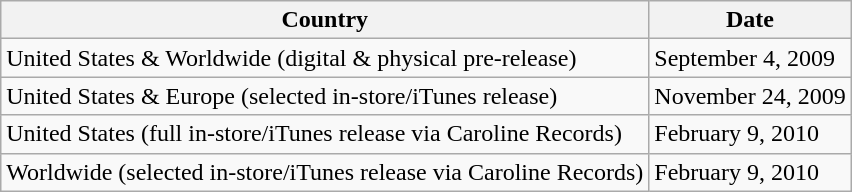<table class="wikitable">
<tr>
<th>Country</th>
<th>Date</th>
</tr>
<tr>
<td>United States & Worldwide (digital & physical pre-release)</td>
<td>September 4, 2009</td>
</tr>
<tr>
<td>United States & Europe (selected in-store/iTunes release)</td>
<td>November 24, 2009</td>
</tr>
<tr>
<td>United States (full in-store/iTunes release via Caroline Records)</td>
<td>February 9, 2010</td>
</tr>
<tr>
<td>Worldwide (selected in-store/iTunes release via Caroline Records)</td>
<td>February 9, 2010</td>
</tr>
</table>
